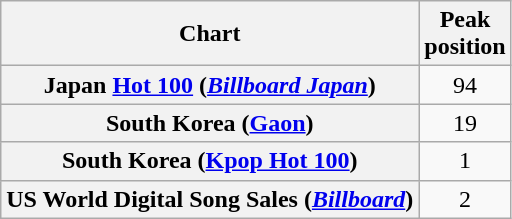<table class="wikitable sortable plainrowheaders" style="text-align:center">
<tr>
<th scope="col">Chart</th>
<th scope="col">Peak<br> position</th>
</tr>
<tr>
<th scope="row">Japan <a href='#'>Hot 100</a> (<em><a href='#'>Billboard Japan</a></em>)</th>
<td>94</td>
</tr>
<tr>
<th scope="row">South Korea (<a href='#'>Gaon</a>)</th>
<td>19</td>
</tr>
<tr>
<th scope="row">South Korea (<a href='#'>Kpop Hot 100</a>)</th>
<td>1</td>
</tr>
<tr>
<th scope="row">US World Digital Song Sales (<a href='#'><em>Billboard</em></a>)</th>
<td>2</td>
</tr>
</table>
